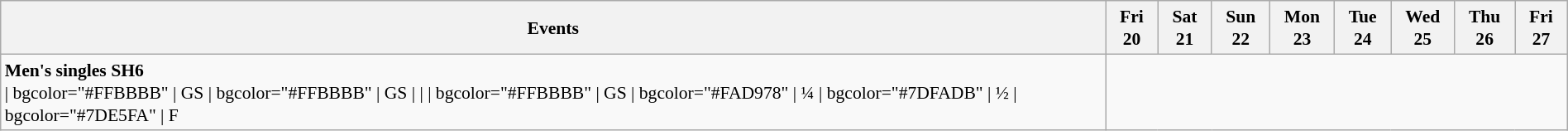<table class="wikitable" style="margin:0.5em auto; font-size:90%; line-height:1.25em; text-align:center">
<tr>
<th>Events</th>
<th>Fri 20</th>
<th>Sat 21</th>
<th>Sun 22</th>
<th>Mon 23</th>
<th>Tue 24</th>
<th>Wed 25</th>
<th>Thu 26</th>
<th>Fri 27</th>
</tr>
<tr>
<td align="left"><strong>Men's singles SH6</strong><br>| bgcolor="#FFBBBB" | GS
| bgcolor="#FFBBBB" | GS
| 
| 
| bgcolor="#FFBBBB" | GS
| bgcolor="#FAD978" | ¼
| bgcolor="#7DFADB" | ½
| bgcolor="#7DE5FA" | F</td>
</tr>
</table>
